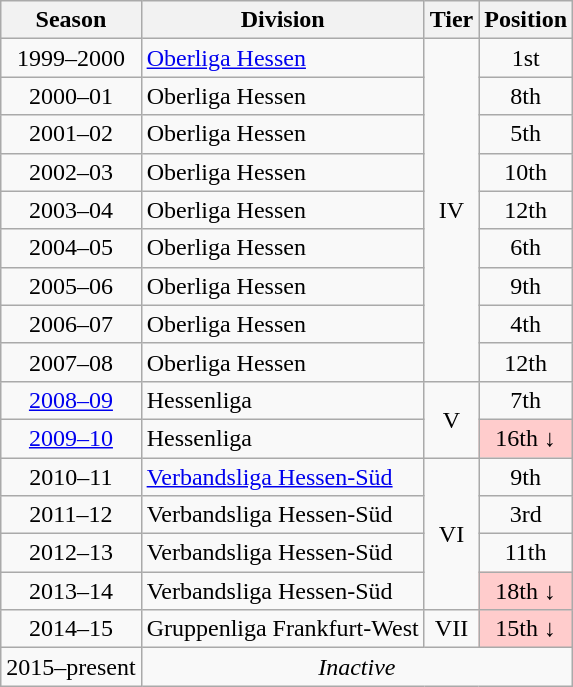<table class="wikitable">
<tr>
<th>Season</th>
<th>Division</th>
<th>Tier</th>
<th>Position</th>
</tr>
<tr align="center">
<td>1999–2000</td>
<td align="left"><a href='#'>Oberliga Hessen</a></td>
<td rowspan=9>IV</td>
<td>1st</td>
</tr>
<tr align="center">
<td>2000–01</td>
<td align="left">Oberliga Hessen</td>
<td>8th</td>
</tr>
<tr align="center">
<td>2001–02</td>
<td align="left">Oberliga Hessen</td>
<td>5th</td>
</tr>
<tr align="center">
<td>2002–03</td>
<td align="left">Oberliga Hessen</td>
<td>10th</td>
</tr>
<tr align="center">
<td>2003–04</td>
<td align="left">Oberliga Hessen</td>
<td>12th</td>
</tr>
<tr align="center">
<td>2004–05</td>
<td align="left">Oberliga Hessen</td>
<td>6th</td>
</tr>
<tr align="center">
<td>2005–06</td>
<td align="left">Oberliga Hessen</td>
<td>9th</td>
</tr>
<tr align="center">
<td>2006–07</td>
<td align="left">Oberliga Hessen</td>
<td>4th</td>
</tr>
<tr align="center">
<td>2007–08</td>
<td align="left">Oberliga Hessen</td>
<td>12th</td>
</tr>
<tr align="center">
<td><a href='#'>2008–09</a></td>
<td align="left">Hessenliga</td>
<td rowspan=2>V</td>
<td>7th</td>
</tr>
<tr align="center">
<td><a href='#'>2009–10</a></td>
<td align="left">Hessenliga</td>
<td style="background:#ffcccc">16th ↓</td>
</tr>
<tr align="center">
<td>2010–11</td>
<td align="left"><a href='#'>Verbandsliga Hessen-Süd</a></td>
<td rowspan=4>VI</td>
<td>9th</td>
</tr>
<tr align="center">
<td>2011–12</td>
<td align="left">Verbandsliga Hessen-Süd</td>
<td>3rd</td>
</tr>
<tr align="center">
<td>2012–13</td>
<td align="left">Verbandsliga Hessen-Süd</td>
<td>11th</td>
</tr>
<tr align="center">
<td>2013–14</td>
<td align="left">Verbandsliga Hessen-Süd</td>
<td style="background:#ffcccc">18th ↓</td>
</tr>
<tr align="center">
<td>2014–15</td>
<td align="left">Gruppenliga Frankfurt-West</td>
<td>VII</td>
<td style="background:#ffcccc">15th ↓</td>
</tr>
<tr align="center">
<td>2015–present</td>
<td colspan=3><em>Inactive</em></td>
</tr>
</table>
